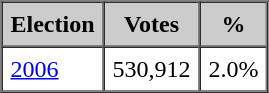<table border="1" cellspacing="0" cellpadding="5">
<tr ---- bgcolor="#cccccc">
<th>Election</th>
<th>Votes</th>
<th>%</th>
</tr>
<tr>
<td><a href='#'>2006</a></td>
<td align="right">530,912</td>
<td align="right">2.0%</td>
</tr>
<tr>
</tr>
</table>
